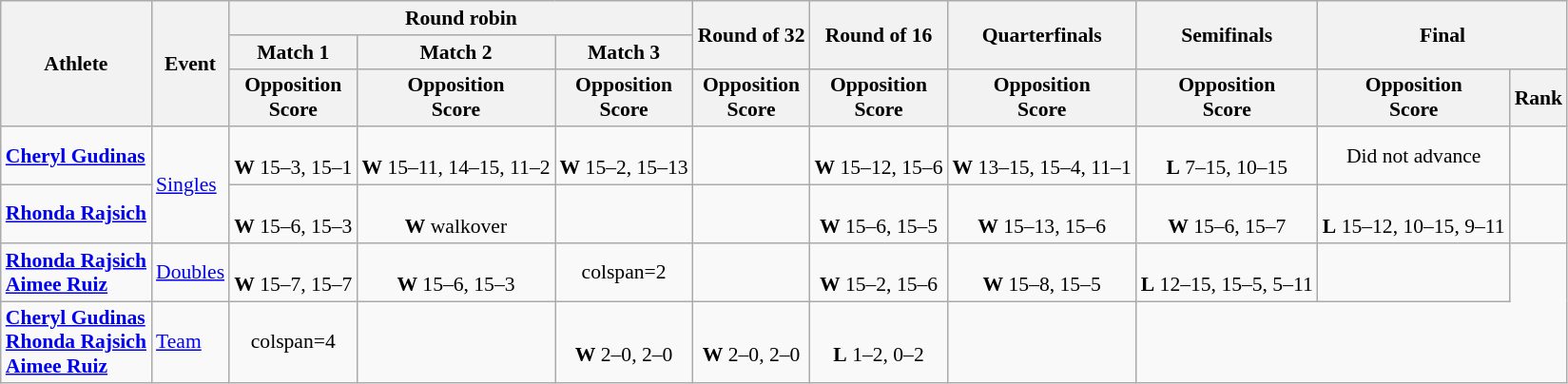<table class="wikitable" style="font-size:90%">
<tr>
<th rowspan=3>Athlete</th>
<th rowspan=3>Event</th>
<th colspan=3>Round robin</th>
<th rowspan=2>Round of 32</th>
<th rowspan=2>Round of 16</th>
<th rowspan=2>Quarterfinals</th>
<th rowspan=2>Semifinals</th>
<th colspan=2 rowspan=2>Final</th>
</tr>
<tr>
<th>Match 1</th>
<th>Match 2</th>
<th>Match 3</th>
</tr>
<tr>
<th>Opposition<br>Score</th>
<th>Opposition<br>Score</th>
<th>Opposition<br>Score</th>
<th>Opposition<br>Score</th>
<th>Opposition<br>Score</th>
<th>Opposition<br>Score</th>
<th>Opposition<br>Score</th>
<th>Opposition<br>Score</th>
<th>Rank</th>
</tr>
<tr align=center>
<td align=left><strong><a href='#'>Cheryl Gudinas</a></strong></td>
<td align=left rowspan=2><a href='#'>Singles</a></td>
<td><br><strong>W</strong> 15–3, 15–1</td>
<td><br><strong>W</strong> 15–11, 14–15, 11–2</td>
<td><br><strong>W</strong> 15–2, 15–13</td>
<td></td>
<td><br><strong>W</strong> 15–12, 15–6</td>
<td><br><strong>W</strong> 13–15, 15–4, 11–1</td>
<td><br><strong>L</strong> 7–15, 10–15</td>
<td>Did not advance</td>
<td></td>
</tr>
<tr align=center>
<td align=left><strong><a href='#'>Rhonda Rajsich</a></strong></td>
<td><br><strong>W</strong> 15–6, 15–3</td>
<td><br><strong>W</strong> walkover</td>
<td></td>
<td></td>
<td><br><strong>W</strong> 15–6, 15–5</td>
<td><br><strong>W</strong> 15–13, 15–6</td>
<td><br><strong>W</strong> 15–6, 15–7</td>
<td><br><strong>L</strong> 15–12, 10–15, 9–11</td>
<td></td>
</tr>
<tr align=center>
<td align=left><strong><a href='#'>Rhonda Rajsich</a><br><a href='#'>Aimee Ruiz</a></strong></td>
<td align=left><a href='#'>Doubles</a></td>
<td><br><strong>W</strong> 15–7, 15–7</td>
<td><br><strong>W</strong> 15–6, 15–3</td>
<td>colspan=2 </td>
<td></td>
<td><br><strong>W</strong> 15–2, 15–6</td>
<td><br><strong>W</strong> 15–8, 15–5</td>
<td><br><strong>L</strong> 12–15, 15–5, 5–11</td>
<td></td>
</tr>
<tr align=center>
<td align=left><strong><a href='#'>Cheryl Gudinas</a><br><a href='#'>Rhonda Rajsich</a><br><a href='#'>Aimee Ruiz</a></strong></td>
<td align=left><a href='#'>Team</a></td>
<td>colspan=4 </td>
<td></td>
<td><br><strong>W</strong> 2–0, 2–0</td>
<td><br><strong>W</strong> 2–0, 2–0</td>
<td><br><strong>L</strong> 1–2, 0–2</td>
<td></td>
</tr>
</table>
